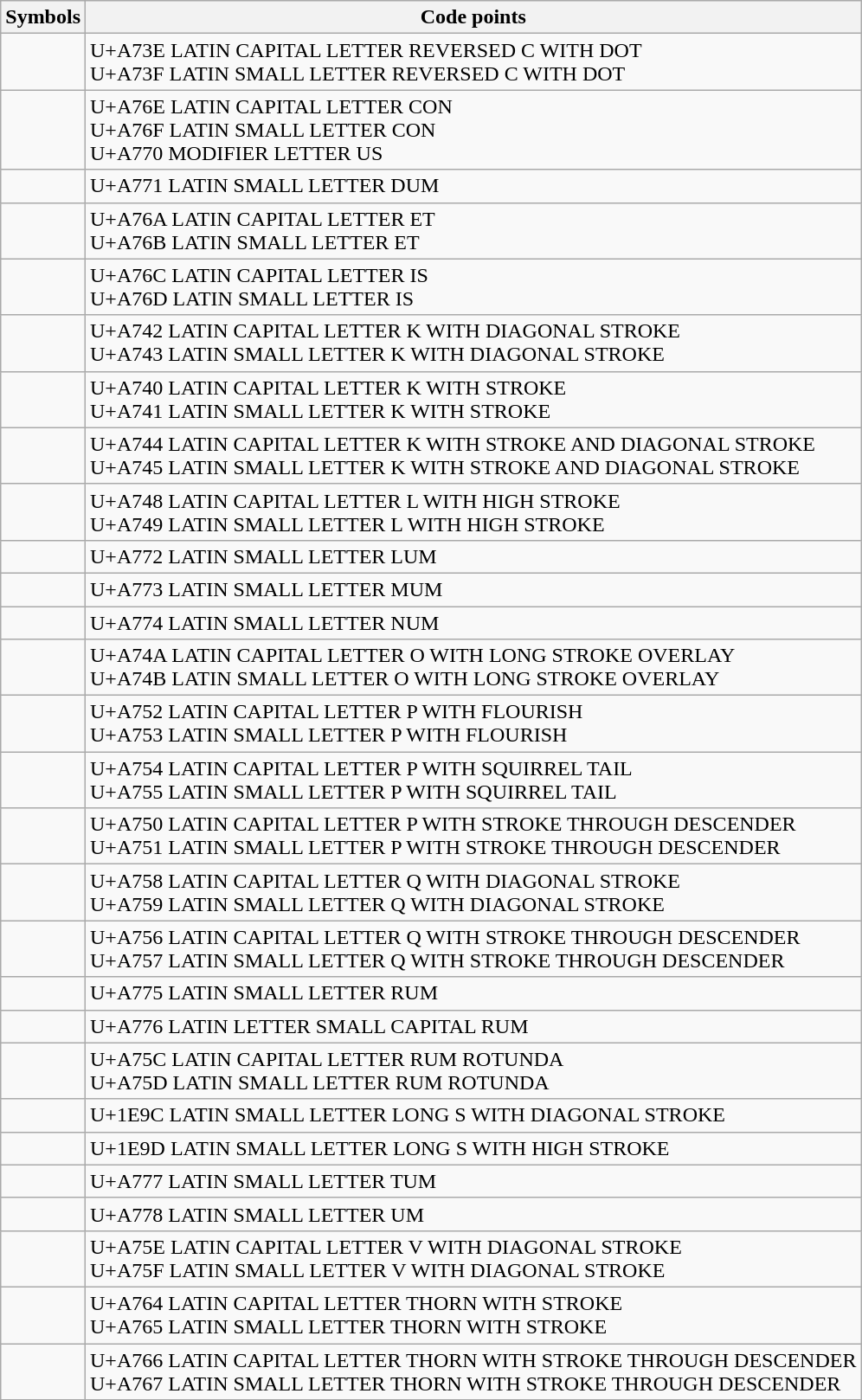<table class="wikitable collapsible">
<tr>
<th>Symbols</th>
<th>Code points</th>
</tr>
<tr>
<td></td>
<td>U+A73E LATIN CAPITAL LETTER REVERSED C WITH DOT<br>U+A73F LATIN SMALL LETTER REVERSED C WITH DOT</td>
</tr>
<tr>
<td></td>
<td>U+A76E LATIN CAPITAL LETTER CON<br>U+A76F LATIN SMALL LETTER CON<br>U+A770 MODIFIER LETTER US</td>
</tr>
<tr>
<td></td>
<td>U+A771 LATIN SMALL LETTER DUM</td>
</tr>
<tr>
<td></td>
<td>U+A76A LATIN CAPITAL LETTER ET<br>U+A76B LATIN SMALL LETTER ET</td>
</tr>
<tr>
<td></td>
<td>U+A76C LATIN CAPITAL LETTER IS<br>U+A76D LATIN SMALL LETTER IS</td>
</tr>
<tr>
<td></td>
<td>U+A742 LATIN CAPITAL LETTER K WITH DIAGONAL STROKE<br>U+A743 LATIN SMALL LETTER K WITH DIAGONAL STROKE</td>
</tr>
<tr>
<td></td>
<td>U+A740 LATIN CAPITAL LETTER K WITH STROKE<br>U+A741 LATIN SMALL LETTER K WITH STROKE</td>
</tr>
<tr>
<td></td>
<td>U+A744 LATIN CAPITAL LETTER K WITH STROKE AND DIAGONAL STROKE<br>U+A745 LATIN SMALL LETTER K WITH STROKE AND DIAGONAL STROKE</td>
</tr>
<tr>
<td></td>
<td>U+A748 LATIN CAPITAL LETTER L WITH HIGH STROKE<br>U+A749 LATIN SMALL LETTER L WITH HIGH STROKE</td>
</tr>
<tr>
<td></td>
<td>U+A772 LATIN SMALL LETTER LUM</td>
</tr>
<tr>
<td></td>
<td>U+A773 LATIN SMALL LETTER MUM</td>
</tr>
<tr>
<td></td>
<td>U+A774 LATIN SMALL LETTER NUM</td>
</tr>
<tr>
<td></td>
<td>U+A74A LATIN CAPITAL LETTER O WITH LONG STROKE OVERLAY<br>U+A74B LATIN SMALL LETTER O WITH LONG STROKE OVERLAY</td>
</tr>
<tr>
<td></td>
<td>U+A752 LATIN CAPITAL LETTER P WITH FLOURISH<br>U+A753 LATIN SMALL LETTER P WITH FLOURISH</td>
</tr>
<tr>
<td></td>
<td>U+A754 LATIN CAPITAL LETTER P WITH SQUIRREL TAIL<br>U+A755 LATIN SMALL LETTER P WITH SQUIRREL TAIL</td>
</tr>
<tr>
<td></td>
<td>U+A750 LATIN CAPITAL LETTER P WITH STROKE THROUGH DESCENDER<br>U+A751 LATIN SMALL LETTER P WITH STROKE THROUGH DESCENDER</td>
</tr>
<tr>
<td></td>
<td>U+A758 LATIN CAPITAL LETTER Q WITH DIAGONAL STROKE<br>U+A759 LATIN SMALL LETTER Q WITH DIAGONAL STROKE</td>
</tr>
<tr>
<td></td>
<td>U+A756 LATIN CAPITAL LETTER Q WITH STROKE THROUGH DESCENDER<br>U+A757 LATIN SMALL LETTER Q WITH STROKE THROUGH DESCENDER</td>
</tr>
<tr>
<td></td>
<td>U+A775 LATIN SMALL LETTER RUM</td>
</tr>
<tr>
<td></td>
<td>U+A776 LATIN LETTER SMALL CAPITAL RUM</td>
</tr>
<tr>
<td></td>
<td>U+A75C LATIN CAPITAL LETTER RUM ROTUNDA<br>U+A75D LATIN SMALL LETTER RUM ROTUNDA</td>
</tr>
<tr>
<td></td>
<td>U+1E9C LATIN SMALL LETTER LONG S WITH DIAGONAL STROKE</td>
</tr>
<tr>
<td></td>
<td>U+1E9D LATIN SMALL LETTER LONG S WITH HIGH STROKE</td>
</tr>
<tr>
<td></td>
<td>U+A777 LATIN SMALL LETTER TUM</td>
</tr>
<tr>
<td></td>
<td>U+A778 LATIN SMALL LETTER UM</td>
</tr>
<tr>
<td></td>
<td>U+A75E LATIN CAPITAL LETTER V WITH DIAGONAL STROKE<br>U+A75F LATIN SMALL LETTER V WITH DIAGONAL STROKE</td>
</tr>
<tr>
<td></td>
<td>U+A764 LATIN CAPITAL LETTER THORN WITH STROKE<br>U+A765 LATIN SMALL LETTER THORN WITH STROKE</td>
</tr>
<tr>
<td></td>
<td>U+A766 LATIN CAPITAL LETTER THORN WITH STROKE THROUGH DESCENDER<br>U+A767 LATIN SMALL LETTER THORN WITH STROKE THROUGH DESCENDER</td>
</tr>
</table>
